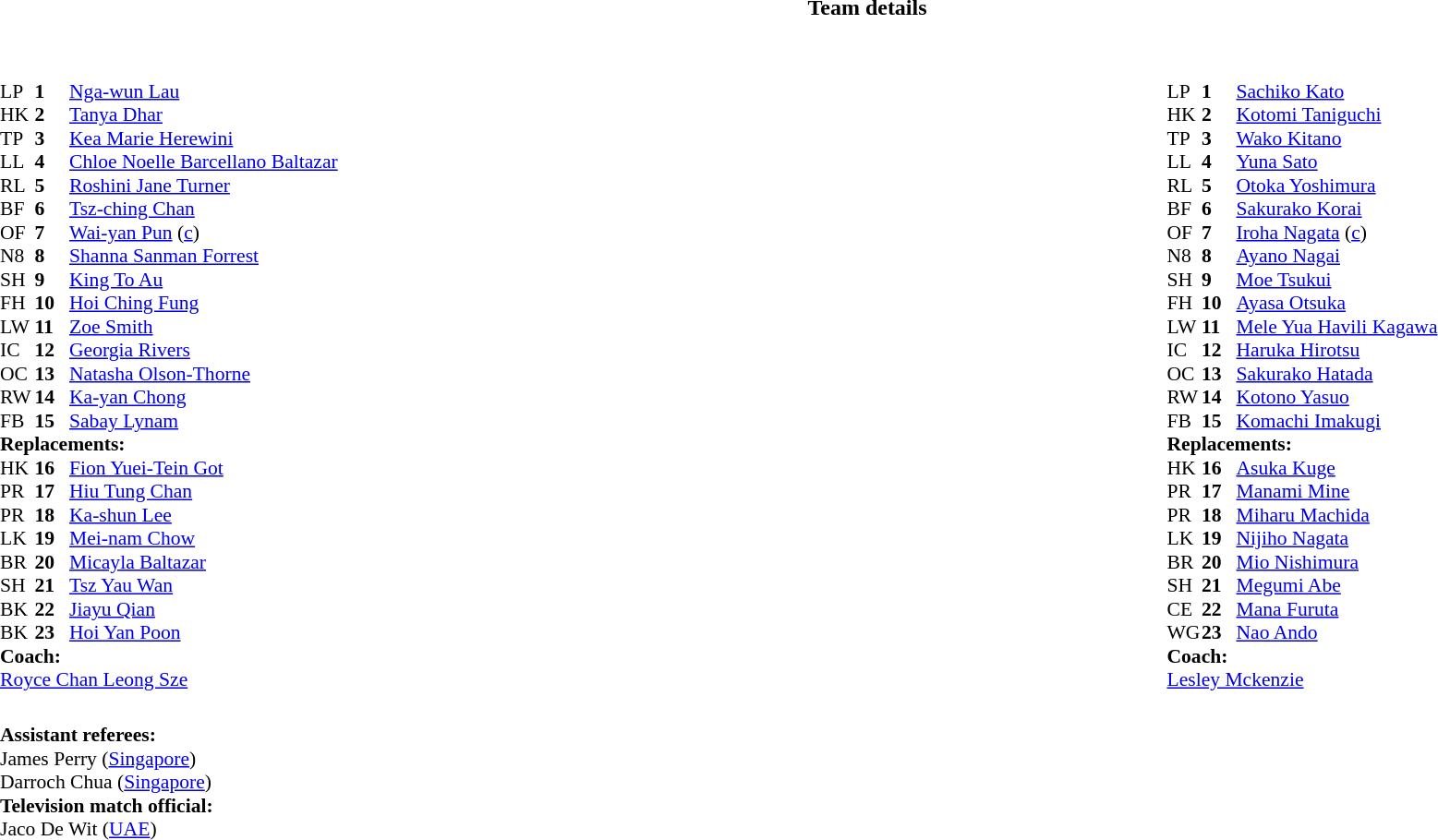<table border="0" style="width:100%;" class="collapsible collapsed">
<tr>
<th>Team details</th>
</tr>
<tr>
<td><br><table width="100%">
<tr>
<td style="vertical-align:top; width:50%"><br><table style="font-size: 90%" cellspacing="0" cellpadding="0">
<tr>
<th width="25"></th>
<th width="25"></th>
<th></th>
</tr>
<tr>
<td>LP</td>
<td><strong>1</strong></td>
<td><a href='#'>Nga-wun Lau</a></td>
</tr>
<tr>
<td>HK</td>
<td><strong>2</strong></td>
<td><a href='#'>Tanya Dhar</a></td>
</tr>
<tr>
<td>TP</td>
<td><strong>3</strong></td>
<td><a href='#'>Kea Marie Herewini</a></td>
</tr>
<tr>
<td>LL</td>
<td><strong>4</strong></td>
<td><a href='#'>Chloe Noelle Barcellano Baltazar</a></td>
</tr>
<tr>
<td>RL</td>
<td><strong>5</strong></td>
<td><a href='#'>Roshini Jane Turner</a></td>
</tr>
<tr>
<td>BF</td>
<td><strong>6</strong></td>
<td><a href='#'>Tsz-ching Chan</a></td>
</tr>
<tr>
<td>OF</td>
<td><strong>7</strong></td>
<td><a href='#'>Wai-yan Pun</a> (<a href='#'>c</a>)</td>
</tr>
<tr>
<td>N8</td>
<td><strong>8</strong></td>
<td><a href='#'>Shanna Sanman Forrest</a></td>
</tr>
<tr>
<td>SH</td>
<td><strong>9</strong></td>
<td><a href='#'>King To Au</a></td>
</tr>
<tr>
<td>FH</td>
<td><strong>10</strong></td>
<td><a href='#'>Hoi Ching Fung</a></td>
</tr>
<tr>
<td>LW</td>
<td><strong>11</strong></td>
<td><a href='#'>Zoe Smith</a></td>
</tr>
<tr>
<td>IC</td>
<td><strong>12</strong></td>
<td><a href='#'>Georgia Rivers</a></td>
</tr>
<tr>
<td>OC</td>
<td><strong>13</strong></td>
<td><a href='#'>Natasha Olson-Thorne</a></td>
</tr>
<tr>
<td>RW</td>
<td><strong>14</strong></td>
<td><a href='#'>Ka-yan Chong</a></td>
</tr>
<tr>
<td>FB</td>
<td><strong>15</strong></td>
<td><a href='#'>Sabay Lynam</a></td>
</tr>
<tr>
<td colspan="3"><strong>Replacements:</strong></td>
</tr>
<tr>
<td>HK</td>
<td><strong>16</strong></td>
<td><a href='#'>Fion Yuei-Tein Got</a></td>
</tr>
<tr>
<td>PR</td>
<td><strong>17</strong></td>
<td><a href='#'>Hiu Tung Chan</a></td>
</tr>
<tr>
<td>PR</td>
<td><strong>18</strong></td>
<td><a href='#'>Ka-shun Lee</a></td>
</tr>
<tr>
<td>LK</td>
<td><strong>19</strong></td>
<td><a href='#'>Mei-nam Chow</a></td>
</tr>
<tr>
<td>BR</td>
<td><strong>20</strong></td>
<td><a href='#'>Micayla Baltazar</a></td>
</tr>
<tr>
<td>SH</td>
<td><strong>21</strong></td>
<td><a href='#'>Tsz Yau Wan</a></td>
</tr>
<tr>
<td>BK</td>
<td><strong>22</strong></td>
<td><a href='#'>Jiayu Qian</a></td>
</tr>
<tr>
<td>BK</td>
<td><strong>23</strong></td>
<td><a href='#'>Hoi Yan Poon</a></td>
</tr>
<tr>
<td colspan="3"><strong>Coach:</strong></td>
</tr>
<tr>
<td colspan="3"> <a href='#'>Royce Chan Leong Sze</a></td>
</tr>
</table>
</td>
<td style="vertical-align:top; width:50%"><br><table style="font-size: 90%" cellspacing="0" cellpadding="0"  align="center">
<tr>
<th width="25"></th>
<th width="25"></th>
<th></th>
</tr>
<tr>
<td>LP</td>
<td><strong>1</strong></td>
<td><a href='#'>Sachiko Kato</a></td>
</tr>
<tr>
<td>HK</td>
<td><strong>2</strong></td>
<td><a href='#'>Kotomi Taniguchi</a></td>
</tr>
<tr>
<td>TP</td>
<td><strong>3</strong></td>
<td><a href='#'>Wako Kitano</a></td>
</tr>
<tr>
<td>LL</td>
<td><strong>4</strong></td>
<td><a href='#'>Yuna Sato</a></td>
</tr>
<tr>
<td>RL</td>
<td><strong>5</strong></td>
<td><a href='#'>Otoka Yoshimura</a></td>
</tr>
<tr>
<td>BF</td>
<td><strong>6</strong></td>
<td><a href='#'>Sakurako Korai</a></td>
</tr>
<tr>
<td>OF</td>
<td><strong>7</strong></td>
<td><a href='#'>Iroha Nagata</a> (<a href='#'>c</a>)</td>
</tr>
<tr>
<td>N8</td>
<td><strong>8</strong></td>
<td><a href='#'>Ayano Nagai</a></td>
</tr>
<tr>
<td>SH</td>
<td><strong>9</strong></td>
<td><a href='#'>Moe Tsukui</a></td>
</tr>
<tr>
<td>FH</td>
<td><strong>10</strong></td>
<td><a href='#'>Ayasa Otsuka</a></td>
</tr>
<tr>
<td>LW</td>
<td><strong>11</strong></td>
<td><a href='#'>Mele Yua Havili Kagawa</a></td>
</tr>
<tr>
<td>IC</td>
<td><strong>12</strong></td>
<td><a href='#'>Haruka Hirotsu</a></td>
</tr>
<tr>
<td>OC</td>
<td><strong>13</strong></td>
<td><a href='#'>Sakurako Hatada</a></td>
</tr>
<tr>
<td>RW</td>
<td><strong>14</strong></td>
<td><a href='#'>Kotono Yasuo</a></td>
</tr>
<tr>
<td>FB</td>
<td><strong>15</strong></td>
<td><a href='#'>Komachi Imakugi</a></td>
</tr>
<tr>
<td colspan="3"><strong>Replacements:</strong></td>
</tr>
<tr>
<td>HK</td>
<td><strong>16</strong></td>
<td><a href='#'>Asuka Kuge</a></td>
</tr>
<tr>
<td>PR</td>
<td><strong>17</strong></td>
<td><a href='#'>Manami Mine</a></td>
</tr>
<tr>
<td>PR</td>
<td><strong>18</strong></td>
<td><a href='#'>Miharu Machida</a></td>
</tr>
<tr>
<td>LK</td>
<td><strong>19</strong></td>
<td><a href='#'>Nijiho Nagata</a></td>
</tr>
<tr>
<td>BR</td>
<td><strong>20</strong></td>
<td><a href='#'>Mio Nishimura</a></td>
</tr>
<tr>
<td>SH</td>
<td><strong>21</strong></td>
<td><a href='#'>Megumi Abe</a></td>
</tr>
<tr>
<td>CE</td>
<td><strong>22</strong></td>
<td><a href='#'>Mana Furuta</a></td>
</tr>
<tr>
<td>WG</td>
<td><strong>23</strong></td>
<td><a href='#'>Nao Ando</a></td>
</tr>
<tr>
<td colspan="3"><strong>Coach:</strong></td>
</tr>
<tr>
<td colspan="3"> <a href='#'>Lesley Mckenzie</a></td>
</tr>
</table>
</td>
</tr>
</table>
<table width=100% style="font-size: 90%">
<tr>
<td><br><strong>Assistant referees:</strong>
<br>James Perry (<a href='#'>Singapore</a>)
<br>Darroch Chua (<a href='#'>Singapore</a>)
<br><strong>Television match official:</strong>
<br>Jaco De Wit (<a href='#'>UAE</a>)</td>
</tr>
</table>
</td>
</tr>
</table>
